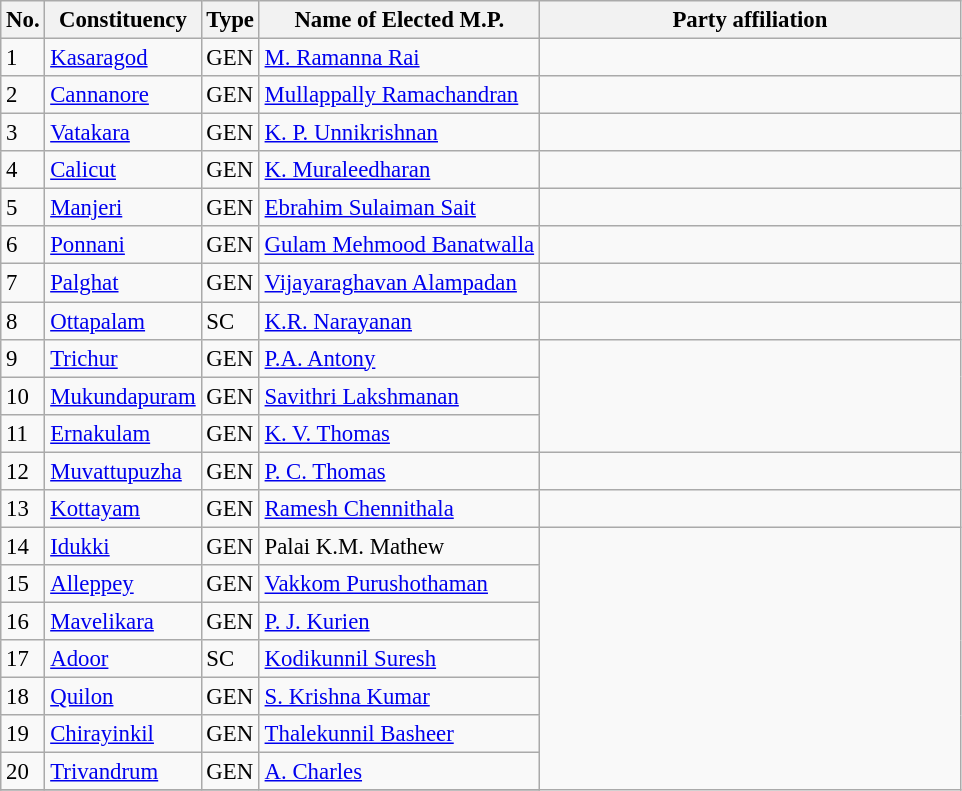<table class="wikitable" style="font-size:95%;">
<tr>
<th>No.</th>
<th>Constituency</th>
<th>Type</th>
<th>Name of Elected M.P.</th>
<th colspan="2" style="width:18em">Party affiliation</th>
</tr>
<tr>
<td>1</td>
<td><a href='#'>Kasaragod</a></td>
<td>GEN</td>
<td><a href='#'>M. Ramanna Rai</a></td>
<td></td>
</tr>
<tr>
<td>2</td>
<td><a href='#'>Cannanore</a></td>
<td>GEN</td>
<td><a href='#'>Mullappally Ramachandran</a></td>
<td></td>
</tr>
<tr>
<td>3</td>
<td><a href='#'>Vatakara</a></td>
<td>GEN</td>
<td><a href='#'>K. P. Unnikrishnan</a></td>
<td></td>
</tr>
<tr>
<td>4</td>
<td><a href='#'>Calicut</a></td>
<td>GEN</td>
<td><a href='#'>K. Muraleedharan</a></td>
<td></td>
</tr>
<tr>
<td>5</td>
<td><a href='#'>Manjeri</a></td>
<td>GEN</td>
<td><a href='#'>Ebrahim Sulaiman Sait</a></td>
<td></td>
</tr>
<tr>
<td>6</td>
<td><a href='#'>Ponnani</a></td>
<td>GEN</td>
<td><a href='#'>Gulam Mehmood Banatwalla</a></td>
</tr>
<tr>
<td>7</td>
<td><a href='#'>Palghat</a></td>
<td>GEN</td>
<td><a href='#'>Vijayaraghavan Alampadan</a></td>
<td></td>
</tr>
<tr>
<td>8</td>
<td><a href='#'>Ottapalam</a></td>
<td>SC</td>
<td><a href='#'>K.R. Narayanan</a></td>
<td></td>
</tr>
<tr>
<td>9</td>
<td><a href='#'>Trichur</a></td>
<td>GEN</td>
<td><a href='#'>P.A. Antony</a></td>
</tr>
<tr>
<td>10</td>
<td><a href='#'>Mukundapuram</a></td>
<td>GEN</td>
<td><a href='#'>Savithri Lakshmanan</a></td>
</tr>
<tr>
<td>11</td>
<td><a href='#'>Ernakulam</a></td>
<td>GEN</td>
<td><a href='#'>K. V. Thomas</a></td>
</tr>
<tr>
<td>12</td>
<td><a href='#'>Muvattupuzha</a></td>
<td>GEN</td>
<td><a href='#'>P. C. Thomas</a></td>
<td></td>
</tr>
<tr>
<td>13</td>
<td><a href='#'>Kottayam</a></td>
<td>GEN</td>
<td><a href='#'>Ramesh Chennithala</a></td>
<td></td>
</tr>
<tr>
<td>14</td>
<td><a href='#'>Idukki</a></td>
<td>GEN</td>
<td>Palai K.M. Mathew</td>
</tr>
<tr>
<td>15</td>
<td><a href='#'>Alleppey</a></td>
<td>GEN</td>
<td><a href='#'>Vakkom Purushothaman</a></td>
</tr>
<tr>
<td>16</td>
<td><a href='#'>Mavelikara</a></td>
<td>GEN</td>
<td><a href='#'>P. J. Kurien</a></td>
</tr>
<tr>
<td>17</td>
<td><a href='#'>Adoor</a></td>
<td>SC</td>
<td><a href='#'>Kodikunnil Suresh</a></td>
</tr>
<tr>
<td>18</td>
<td><a href='#'>Quilon</a></td>
<td>GEN</td>
<td><a href='#'>S. Krishna Kumar</a></td>
</tr>
<tr>
<td>19</td>
<td><a href='#'>Chirayinkil</a></td>
<td>GEN</td>
<td><a href='#'>Thalekunnil Basheer</a></td>
</tr>
<tr>
<td>20</td>
<td><a href='#'>Trivandrum</a></td>
<td>GEN</td>
<td><a href='#'>A. Charles</a></td>
</tr>
<tr>
</tr>
</table>
